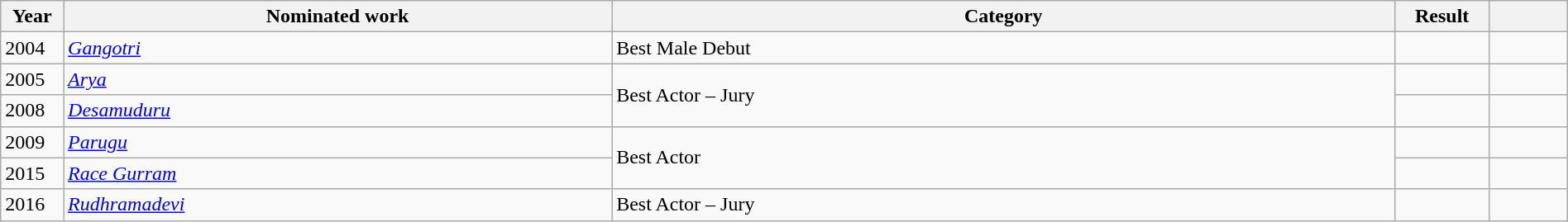<table class="wikitable" style="width:100%;">
<tr>
<th scope="col" style="width:4%;">Year</th>
<th scope="col" style="width:35%;">Nominated work</th>
<th scope="col" style="width:50%;">Category</th>
<th scope="col" style="width:6%;">Result</th>
<th scope="col" style="width:5%;"></th>
</tr>
<tr>
<td>2004</td>
<td><em><a href='#'>Gangotri</a></em></td>
<td>Best Male Debut</td>
<td></td>
<td></td>
</tr>
<tr>
<td>2005</td>
<td><em><a href='#'>Arya</a></em></td>
<td rowspan="2">Best Actor – Jury</td>
<td></td>
<td></td>
</tr>
<tr>
<td>2008</td>
<td><em><a href='#'>Desamuduru</a></em></td>
<td></td>
<td></td>
</tr>
<tr>
<td>2009</td>
<td><em><a href='#'>Parugu</a></em></td>
<td rowspan="2">Best Actor</td>
<td></td>
<td></td>
</tr>
<tr>
<td>2015</td>
<td><em><a href='#'>Race Gurram</a></em></td>
<td></td>
<td></td>
</tr>
<tr>
<td>2016</td>
<td><a href='#'><em>Rudhramadevi</em></a></td>
<td>Best Actor – Jury</td>
<td></td>
<td></td>
</tr>
</table>
